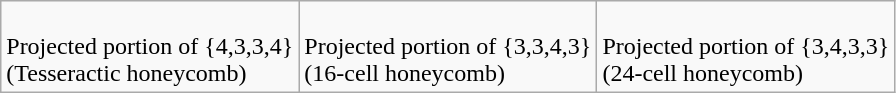<table class="wikitable">
<tr>
<td><br>Projected portion of {4,3,3,4}<br>(Tesseractic honeycomb)</td>
<td><br>Projected portion of {3,3,4,3}<br>(16-cell honeycomb)</td>
<td><br>Projected portion of {3,4,3,3}<br>(24-cell honeycomb)</td>
</tr>
</table>
